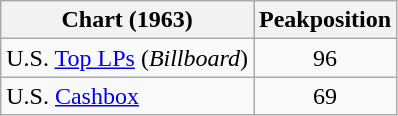<table class="wikitable">
<tr>
<th>Chart (1963)</th>
<th>Peakposition</th>
</tr>
<tr>
<td>U.S. <a href='#'>Top LPs</a> (<em>Billboard</em>)</td>
<td align="center">96</td>
</tr>
<tr>
<td>U.S. <a href='#'>Cashbox</a></td>
<td align="center">69</td>
</tr>
</table>
